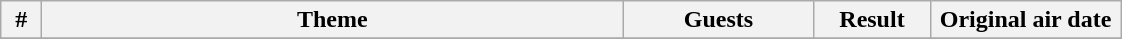<table class="wikitable">
<tr>
<th width="20">#</th>
<th width="380">Theme</th>
<th width="120">Guests</th>
<th width="70">Result</th>
<th width="120">Original air date</th>
</tr>
<tr>
</tr>
</table>
